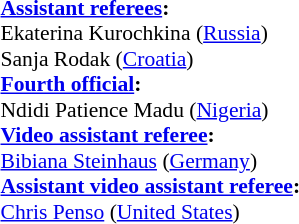<table width=50% style="font-size:90%">
<tr>
<td><br><strong><a href='#'>Assistant referees</a>:</strong>
<br>Ekaterina Kurochkina (<a href='#'>Russia</a>)
<br>Sanja Rodak (<a href='#'>Croatia</a>)
<br><strong><a href='#'>Fourth official</a>:</strong>
<br>Ndidi Patience Madu (<a href='#'>Nigeria</a>)
<br><strong><a href='#'>Video assistant referee</a>:</strong>
<br><a href='#'>Bibiana Steinhaus</a> (<a href='#'>Germany</a>)
<br><strong><a href='#'>Assistant video assistant referee</a>:</strong>
<br><a href='#'>Chris Penso</a> (<a href='#'>United States</a>)</td>
</tr>
</table>
